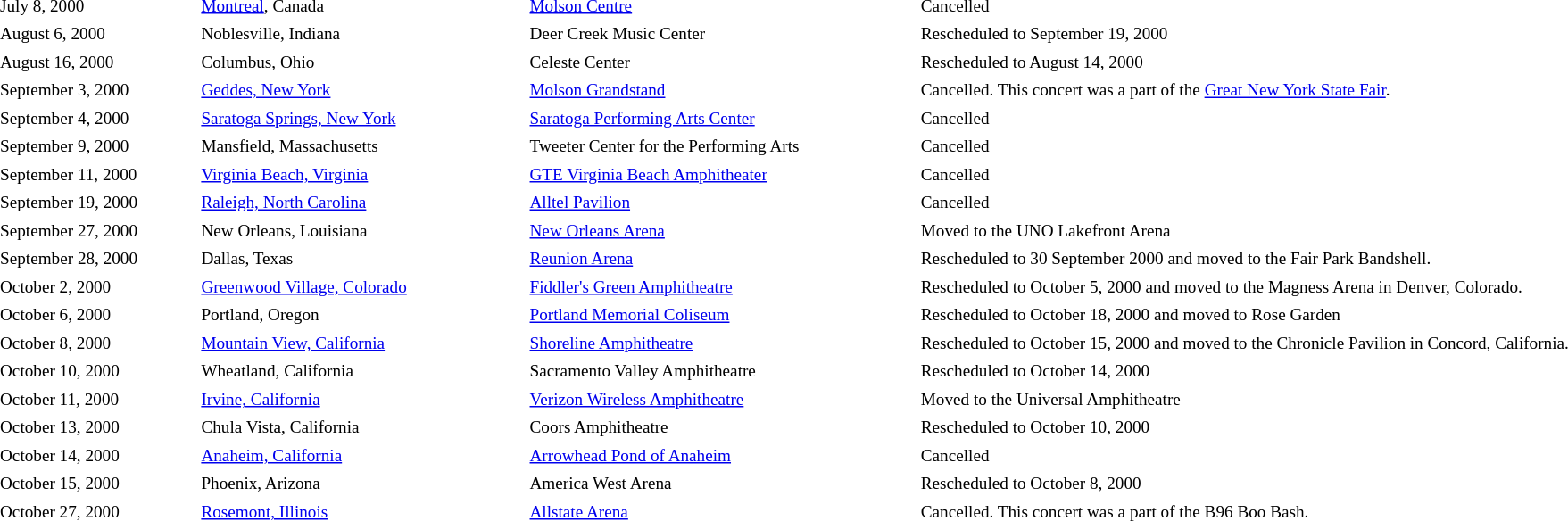<table cellpadding="2" style="border: 0px solid darkgray; font-size:80%" class="collapsible collapsed">
<tr>
<th width="150"></th>
<th width="250"></th>
<th width="300"></th>
<th width="600"></th>
</tr>
<tr border="0">
<td>July 8, 2000</td>
<td><a href='#'>Montreal</a>, Canada</td>
<td><a href='#'>Molson Centre</a></td>
<td>Cancelled</td>
</tr>
<tr>
<td>August 6, 2000</td>
<td>Noblesville, Indiana</td>
<td>Deer Creek Music Center</td>
<td>Rescheduled to September 19, 2000</td>
</tr>
<tr>
<td>August 16, 2000</td>
<td>Columbus, Ohio</td>
<td>Celeste Center</td>
<td>Rescheduled to August 14, 2000</td>
</tr>
<tr>
<td>September 3, 2000</td>
<td><a href='#'>Geddes, New York</a></td>
<td><a href='#'>Molson Grandstand</a></td>
<td>Cancelled. This concert was a part of the <a href='#'>Great New York State Fair</a>.</td>
</tr>
<tr>
<td>September 4, 2000</td>
<td><a href='#'>Saratoga Springs, New York</a></td>
<td><a href='#'>Saratoga Performing Arts Center</a></td>
<td>Cancelled</td>
</tr>
<tr>
<td>September 9, 2000</td>
<td>Mansfield, Massachusetts</td>
<td>Tweeter Center for the Performing Arts</td>
<td>Cancelled</td>
</tr>
<tr>
<td>September 11, 2000</td>
<td><a href='#'>Virginia Beach, Virginia</a></td>
<td><a href='#'>GTE Virginia Beach Amphitheater</a></td>
<td>Cancelled</td>
</tr>
<tr>
<td>September 19, 2000</td>
<td><a href='#'>Raleigh, North Carolina</a></td>
<td><a href='#'>Alltel Pavilion</a></td>
<td>Cancelled</td>
</tr>
<tr>
<td>September 27, 2000</td>
<td>New Orleans, Louisiana</td>
<td><a href='#'>New Orleans Arena</a></td>
<td>Moved to the UNO Lakefront Arena</td>
</tr>
<tr>
<td>September 28, 2000</td>
<td>Dallas, Texas</td>
<td><a href='#'>Reunion Arena</a></td>
<td>Rescheduled to 30 September 2000 and moved to the Fair Park Bandshell.</td>
</tr>
<tr>
<td>October 2, 2000</td>
<td><a href='#'>Greenwood Village, Colorado</a></td>
<td><a href='#'>Fiddler's Green Amphitheatre</a></td>
<td>Rescheduled to October 5, 2000 and moved to the Magness Arena in Denver, Colorado.</td>
</tr>
<tr>
<td>October 6, 2000</td>
<td>Portland, Oregon</td>
<td><a href='#'>Portland Memorial Coliseum</a></td>
<td>Rescheduled to October 18, 2000 and moved to Rose Garden</td>
</tr>
<tr>
<td>October 8, 2000</td>
<td><a href='#'>Mountain View, California</a></td>
<td><a href='#'>Shoreline Amphitheatre</a></td>
<td>Rescheduled to October 15, 2000 and moved to the Chronicle Pavilion in Concord, California.</td>
</tr>
<tr>
<td>October 10, 2000</td>
<td>Wheatland, California</td>
<td>Sacramento Valley Amphitheatre</td>
<td>Rescheduled to October 14, 2000</td>
</tr>
<tr>
<td>October 11, 2000</td>
<td><a href='#'>Irvine, California</a></td>
<td><a href='#'>Verizon Wireless Amphitheatre</a></td>
<td>Moved to the Universal Amphitheatre</td>
</tr>
<tr>
<td>October 13, 2000</td>
<td>Chula Vista, California</td>
<td>Coors Amphitheatre</td>
<td>Rescheduled to October 10, 2000</td>
</tr>
<tr>
<td>October 14, 2000</td>
<td><a href='#'>Anaheim, California</a></td>
<td><a href='#'>Arrowhead Pond of Anaheim</a></td>
<td>Cancelled</td>
</tr>
<tr>
<td>October 15, 2000</td>
<td>Phoenix, Arizona</td>
<td>America West Arena</td>
<td>Rescheduled to October 8, 2000</td>
</tr>
<tr>
<td>October 27, 2000</td>
<td><a href='#'>Rosemont, Illinois</a></td>
<td><a href='#'>Allstate Arena</a></td>
<td>Cancelled. This concert was a part of the B96 Boo Bash.</td>
</tr>
<tr>
</tr>
</table>
